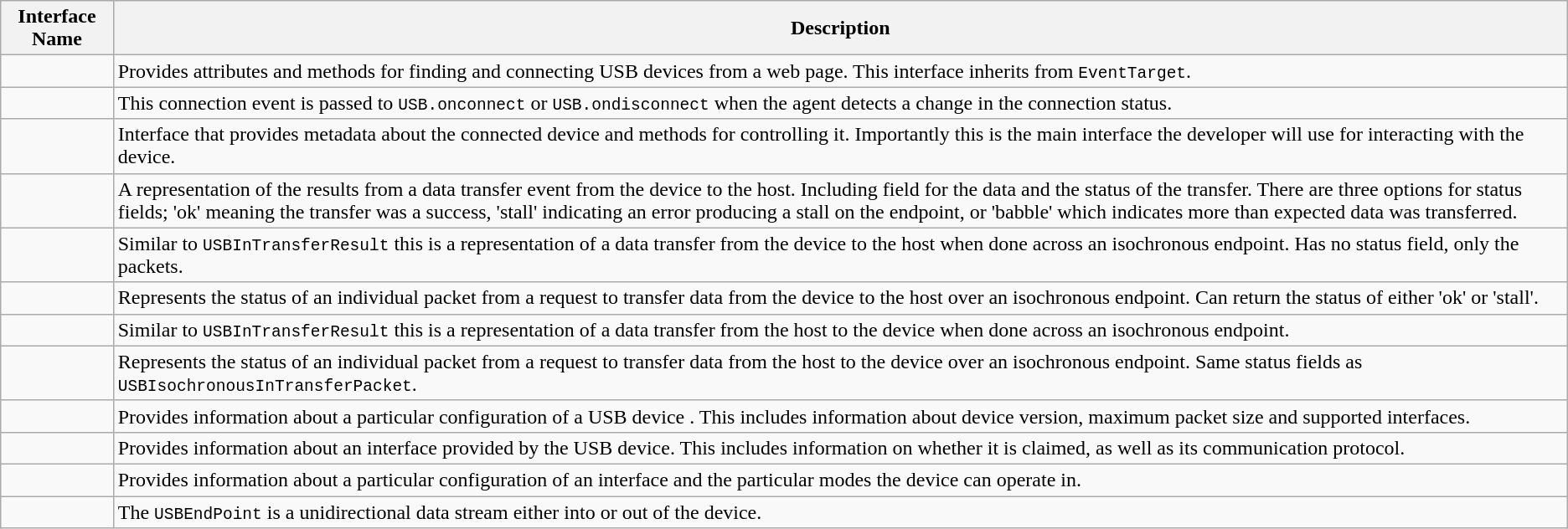<table class="wikitable">
<tr>
<th>Interface Name</th>
<th>Description</th>
</tr>
<tr>
<td></td>
<td>Provides attributes and methods for finding and connecting USB devices from a web page. This interface inherits from <code>EventTarget</code>.</td>
</tr>
<tr>
<td></td>
<td>This connection event is passed to <code>USB.onconnect</code> or <code>USB.ondisconnect</code> when the agent detects a change in the connection status.</td>
</tr>
<tr>
<td></td>
<td>Interface that provides metadata about the connected device and methods for controlling it. Importantly this is the main interface the developer will use for interacting with the device.</td>
</tr>
<tr>
<td></td>
<td>A representation of the results from a data transfer event from the device to the host. Including field for the data and the status of the transfer. There are three options for status fields; 'ok' meaning the transfer was a success, 'stall' indicating an error producing a stall on the endpoint, or 'babble' which indicates more than expected data was transferred.</td>
</tr>
<tr>
<td></td>
<td>Similar to <code>USBInTransferResult</code> this is a representation of a data transfer from the device to the host when done across an isochronous endpoint. Has no status field, only the packets.</td>
</tr>
<tr>
<td></td>
<td>Represents the status of an individual packet from a request to transfer data from the device to the host over an isochronous endpoint. Can return the status of either 'ok' or 'stall'.</td>
</tr>
<tr>
<td></td>
<td>Similar to <code>USBInTransferResult</code> this is a representation of a data transfer from the host to the device when done across an isochronous endpoint.</td>
</tr>
<tr>
<td></td>
<td>Represents the status of an individual packet from a request to transfer data from the host to 	the device over an isochronous endpoint. Same status fields as <code>USBIsochronousInTransferPacket</code>.</td>
</tr>
<tr>
<td></td>
<td>Provides information about a particular configuration of a USB device . This includes information about device version, maximum packet size and supported interfaces.</td>
</tr>
<tr>
<td></td>
<td>Provides information about an interface provided by the USB device. This includes information on whether it is claimed, as well as its communication protocol.</td>
</tr>
<tr>
<td></td>
<td>Provides information about a particular configuration of an interface and the particular modes the device can operate in.</td>
</tr>
<tr>
<td></td>
<td>The <code>USBEndPoint</code> is a unidirectional data stream either into or out of the device.</td>
</tr>
</table>
